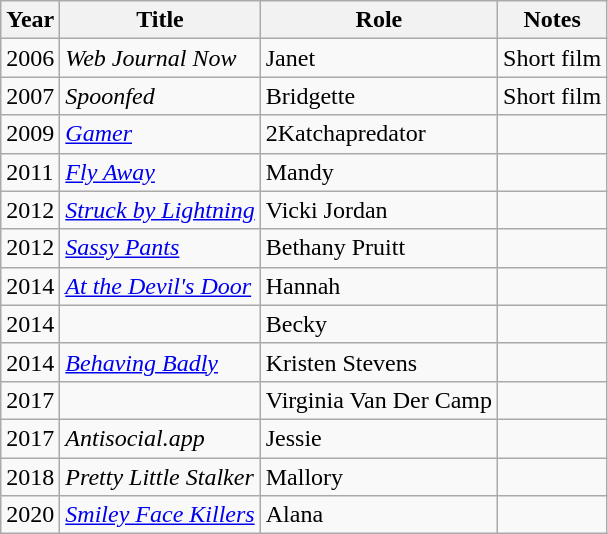<table class="wikitable sortable">
<tr>
<th>Year</th>
<th>Title</th>
<th>Role</th>
<th class="unsortable">Notes</th>
</tr>
<tr>
<td>2006</td>
<td><em>Web Journal Now</em></td>
<td>Janet</td>
<td>Short film</td>
</tr>
<tr>
<td>2007</td>
<td><em>Spoonfed</em></td>
<td>Bridgette</td>
<td>Short film</td>
</tr>
<tr>
<td>2009</td>
<td><em><a href='#'>Gamer</a></em></td>
<td>2Katchapredator</td>
<td></td>
</tr>
<tr>
<td>2011</td>
<td><em><a href='#'>Fly Away</a></em></td>
<td>Mandy</td>
<td></td>
</tr>
<tr>
<td>2012</td>
<td><em><a href='#'>Struck by Lightning</a></em></td>
<td>Vicki Jordan</td>
<td></td>
</tr>
<tr>
<td>2012</td>
<td><em><a href='#'>Sassy Pants</a></em></td>
<td>Bethany Pruitt</td>
<td></td>
</tr>
<tr>
<td>2014</td>
<td><em><a href='#'>At the Devil's Door</a></em></td>
<td>Hannah</td>
<td></td>
</tr>
<tr>
<td>2014</td>
<td><em></em></td>
<td>Becky</td>
<td></td>
</tr>
<tr>
<td>2014</td>
<td><em><a href='#'>Behaving Badly</a></em></td>
<td>Kristen Stevens</td>
<td></td>
</tr>
<tr>
<td>2017</td>
<td><em></em></td>
<td>Virginia Van Der Camp</td>
<td></td>
</tr>
<tr>
<td>2017</td>
<td><em>Antisocial.app</em></td>
<td>Jessie</td>
<td></td>
</tr>
<tr>
<td>2018</td>
<td><em>Pretty Little Stalker</em></td>
<td>Mallory</td>
<td></td>
</tr>
<tr>
<td>2020</td>
<td><em><a href='#'>Smiley Face Killers</a></em></td>
<td>Alana</td>
<td></td>
</tr>
</table>
